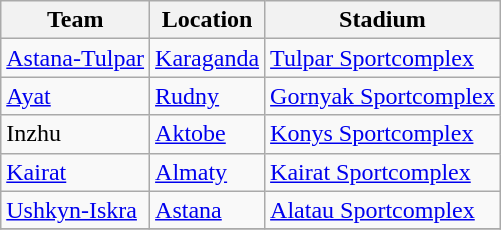<table class="wikitable sortable">
<tr>
<th>Team</th>
<th>Location</th>
<th>Stadium</th>
</tr>
<tr>
<td><a href='#'>Astana-Tulpar</a></td>
<td><a href='#'>Karaganda</a></td>
<td><a href='#'>Tulpar Sportcomplex</a></td>
</tr>
<tr>
<td><a href='#'>Ayat</a></td>
<td><a href='#'>Rudny</a></td>
<td><a href='#'>Gornyak Sportcomplex</a></td>
</tr>
<tr>
<td>Inzhu</td>
<td><a href='#'>Aktobe</a></td>
<td><a href='#'>Konys Sportcomplex</a></td>
</tr>
<tr>
<td><a href='#'>Kairat</a></td>
<td><a href='#'>Almaty</a></td>
<td><a href='#'>Kairat Sportcomplex</a></td>
</tr>
<tr>
<td><a href='#'>Ushkyn-Iskra</a></td>
<td><a href='#'>Astana</a></td>
<td><a href='#'>Alatau Sportcomplex</a></td>
</tr>
<tr>
</tr>
</table>
